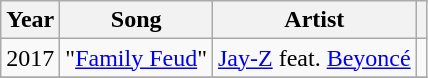<table class="wikitable">
<tr>
<th>Year</th>
<th>Song</th>
<th>Artist</th>
<th></th>
</tr>
<tr>
<td>2017</td>
<td>"<a href='#'>Family Feud</a>"</td>
<td><a href='#'>Jay-Z</a> feat. <a href='#'>Beyoncé</a></td>
<td></td>
</tr>
<tr>
</tr>
</table>
